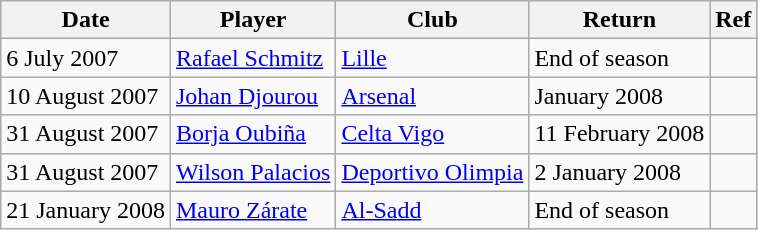<table class="wikitable" style="text-align: left">
<tr>
<th>Date</th>
<th>Player</th>
<th>Club</th>
<th>Return</th>
<th>Ref</th>
</tr>
<tr>
<td>6 July 2007</td>
<td><a href='#'>Rafael Schmitz</a></td>
<td><a href='#'>Lille</a></td>
<td>End of season</td>
<td style="text-align: center"></td>
</tr>
<tr>
<td>10 August 2007</td>
<td><a href='#'>Johan Djourou</a></td>
<td><a href='#'>Arsenal</a></td>
<td>January 2008</td>
<td style="text-align: center"></td>
</tr>
<tr>
<td>31 August 2007</td>
<td><a href='#'>Borja Oubiña</a></td>
<td><a href='#'>Celta Vigo</a></td>
<td>11 February 2008</td>
<td style="text-align: center"></td>
</tr>
<tr>
<td>31 August 2007</td>
<td><a href='#'>Wilson Palacios</a></td>
<td><a href='#'>Deportivo Olimpia</a></td>
<td>2 January 2008</td>
<td style="text-align: center"></td>
</tr>
<tr>
<td>21 January 2008</td>
<td><a href='#'>Mauro Zárate</a></td>
<td><a href='#'>Al-Sadd</a></td>
<td>End of season</td>
<td style="text-align: center"></td>
</tr>
</table>
